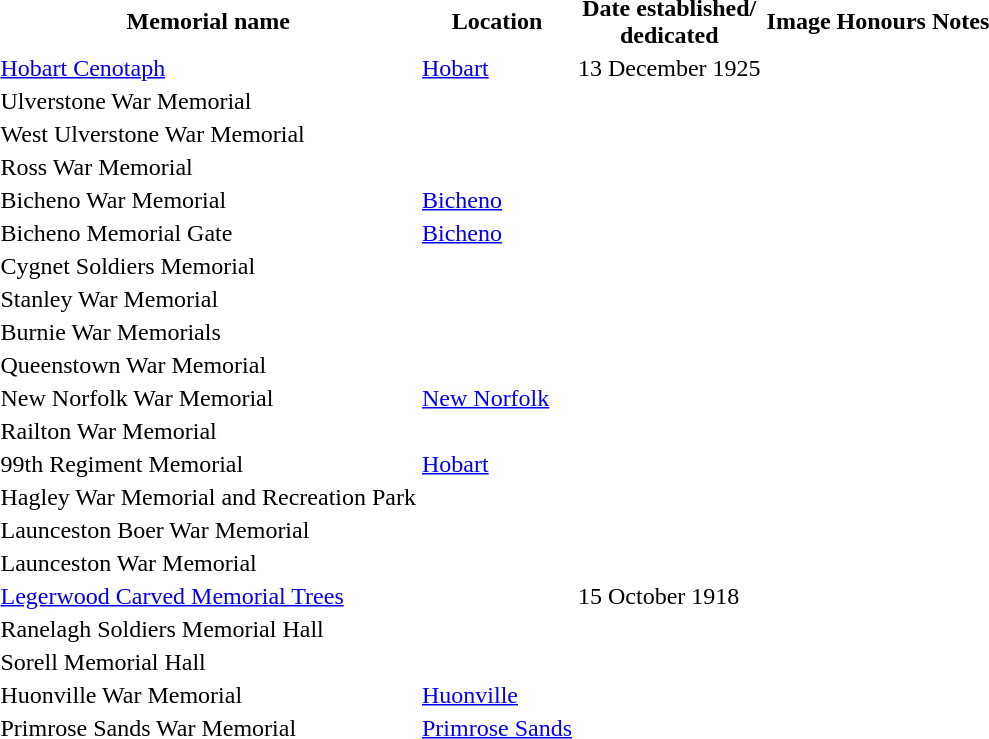<table>
<tr>
<th>Memorial name</th>
<th>Location</th>
<th>Date established/<br>dedicated</th>
<th>Image</th>
<th>Honours</th>
<th>Notes</th>
</tr>
<tr>
<td><a href='#'>Hobart Cenotaph</a></td>
<td><a href='#'>Hobart</a></td>
<td>13 December 1925</td>
<td></td>
<td></td>
<td></td>
</tr>
<tr>
<td>Ulverstone War Memorial</td>
<td></td>
<td></td>
<td></td>
<td></td>
<td></td>
</tr>
<tr>
<td>West Ulverstone War Memorial</td>
<td></td>
<td></td>
<td></td>
<td></td>
<td></td>
</tr>
<tr>
<td>Ross War Memorial</td>
<td></td>
<td></td>
<td></td>
<td></td>
<td></td>
</tr>
<tr>
<td>Bicheno War Memorial</td>
<td><a href='#'>Bicheno</a></td>
<td></td>
<td></td>
<td></td>
<td></td>
</tr>
<tr>
<td>Bicheno Memorial Gate</td>
<td><a href='#'>Bicheno</a></td>
<td></td>
<td></td>
<td></td>
<td></td>
</tr>
<tr>
<td>Cygnet Soldiers Memorial</td>
<td></td>
<td></td>
<td></td>
<td></td>
<td></td>
</tr>
<tr>
<td>Stanley War Memorial</td>
<td></td>
<td></td>
<td></td>
<td></td>
<td></td>
</tr>
<tr>
<td>Burnie War Memorials</td>
<td></td>
<td></td>
<td></td>
<td></td>
<td></td>
</tr>
<tr>
<td>Queenstown War Memorial</td>
<td></td>
<td></td>
<td></td>
<td></td>
<td></td>
</tr>
<tr>
<td>New Norfolk War Memorial</td>
<td><a href='#'>New Norfolk</a></td>
<td></td>
<td></td>
<td></td>
<td></td>
</tr>
<tr>
<td>Railton War Memorial</td>
<td></td>
<td></td>
<td></td>
<td></td>
<td></td>
</tr>
<tr>
<td>99th Regiment Memorial</td>
<td><a href='#'>Hobart</a></td>
<td></td>
<td></td>
<td></td>
<td></td>
</tr>
<tr>
<td>Hagley War Memorial and Recreation Park</td>
<td></td>
<td></td>
<td></td>
<td></td>
<td></td>
</tr>
<tr>
<td>Launceston Boer War Memorial</td>
<td></td>
<td></td>
<td></td>
<td></td>
<td></td>
</tr>
<tr>
<td>Launceston War Memorial</td>
<td></td>
<td></td>
<td></td>
<td></td>
<td></td>
</tr>
<tr>
<td><a href='#'>Legerwood Carved Memorial Trees</a></td>
<td></td>
<td>15 October 1918</td>
<td></td>
<td></td>
<td></td>
</tr>
<tr>
<td>Ranelagh Soldiers Memorial Hall</td>
<td></td>
<td></td>
<td></td>
<td></td>
<td></td>
</tr>
<tr>
<td>Sorell Memorial Hall</td>
<td></td>
<td></td>
<td></td>
<td></td>
<td></td>
</tr>
<tr>
<td>Huonville War Memorial</td>
<td><a href='#'>Huonville</a></td>
<td></td>
<td></td>
<td></td>
<td></td>
</tr>
<tr>
<td>Primrose Sands War Memorial</td>
<td><a href='#'>Primrose Sands</a></td>
<td></td>
<td></td>
<td></td>
<td></td>
</tr>
</table>
